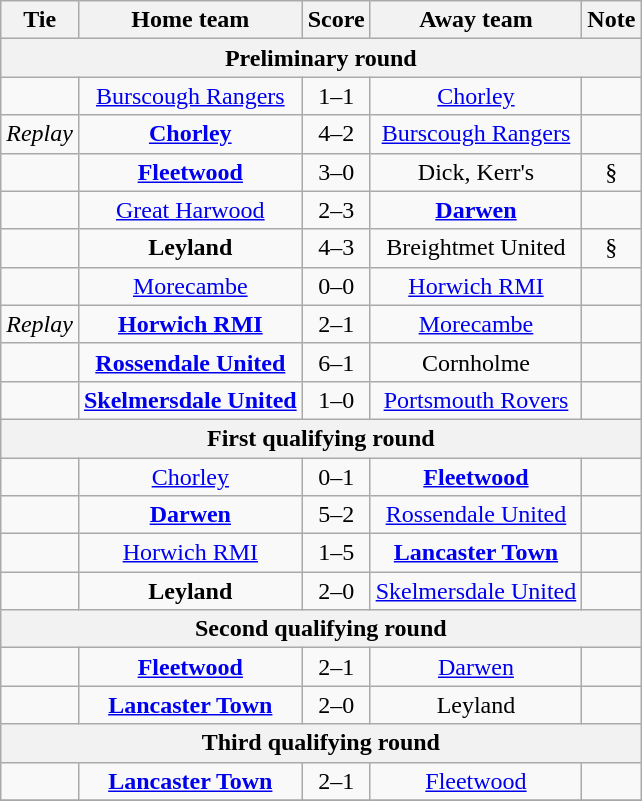<table class="wikitable" style="text-align:center;">
<tr>
<th>Tie</th>
<th>Home team</th>
<th>Score</th>
<th>Away team</th>
<th>Note</th>
</tr>
<tr>
<th colspan=5>Preliminary round</th>
</tr>
<tr>
<td></td>
<td><a href='#'>Burscough Rangers</a></td>
<td>1–1</td>
<td><a href='#'>Chorley</a></td>
<td></td>
</tr>
<tr>
<td><em>Replay</em></td>
<td><strong><a href='#'>Chorley</a></strong></td>
<td>4–2</td>
<td><a href='#'>Burscough Rangers</a></td>
<td></td>
</tr>
<tr>
<td></td>
<td><strong><a href='#'>Fleetwood</a></strong></td>
<td>3–0</td>
<td>Dick, Kerr's</td>
<td>§</td>
</tr>
<tr>
<td></td>
<td><a href='#'>Great Harwood</a></td>
<td>2–3</td>
<td><strong><a href='#'>Darwen</a></strong></td>
<td></td>
</tr>
<tr>
<td></td>
<td><strong>Leyland</strong></td>
<td>4–3</td>
<td>Breightmet United</td>
<td>§</td>
</tr>
<tr>
<td></td>
<td><a href='#'>Morecambe</a></td>
<td>0–0</td>
<td><a href='#'>Horwich RMI</a></td>
<td></td>
</tr>
<tr>
<td><em>Replay</em></td>
<td><strong><a href='#'>Horwich RMI</a></strong></td>
<td>2–1</td>
<td><a href='#'>Morecambe</a></td>
<td></td>
</tr>
<tr>
<td></td>
<td><strong><a href='#'>Rossendale United</a></strong></td>
<td>6–1</td>
<td>Cornholme</td>
<td></td>
</tr>
<tr>
<td></td>
<td><strong><a href='#'>Skelmersdale United</a></strong></td>
<td>1–0</td>
<td><a href='#'>Portsmouth Rovers</a></td>
<td></td>
</tr>
<tr>
<th colspan=5>First qualifying round</th>
</tr>
<tr>
<td></td>
<td><a href='#'>Chorley</a></td>
<td>0–1</td>
<td><strong><a href='#'>Fleetwood</a></strong></td>
<td></td>
</tr>
<tr>
<td></td>
<td><strong><a href='#'>Darwen</a></strong></td>
<td>5–2</td>
<td><a href='#'>Rossendale United</a></td>
<td></td>
</tr>
<tr>
<td></td>
<td><a href='#'>Horwich RMI</a></td>
<td>1–5</td>
<td><strong><a href='#'>Lancaster Town</a></strong></td>
<td></td>
</tr>
<tr>
<td></td>
<td><strong>Leyland</strong></td>
<td>2–0</td>
<td><a href='#'>Skelmersdale United</a></td>
<td></td>
</tr>
<tr>
<th colspan=5>Second qualifying round</th>
</tr>
<tr>
<td></td>
<td><strong><a href='#'>Fleetwood</a></strong></td>
<td>2–1</td>
<td><a href='#'>Darwen</a></td>
<td></td>
</tr>
<tr>
<td></td>
<td><strong><a href='#'>Lancaster Town</a></strong></td>
<td>2–0</td>
<td>Leyland</td>
<td></td>
</tr>
<tr>
<th colspan=5>Third qualifying round</th>
</tr>
<tr>
<td></td>
<td><strong><a href='#'>Lancaster Town</a></strong></td>
<td>2–1</td>
<td><a href='#'>Fleetwood</a></td>
<td></td>
</tr>
<tr>
</tr>
</table>
